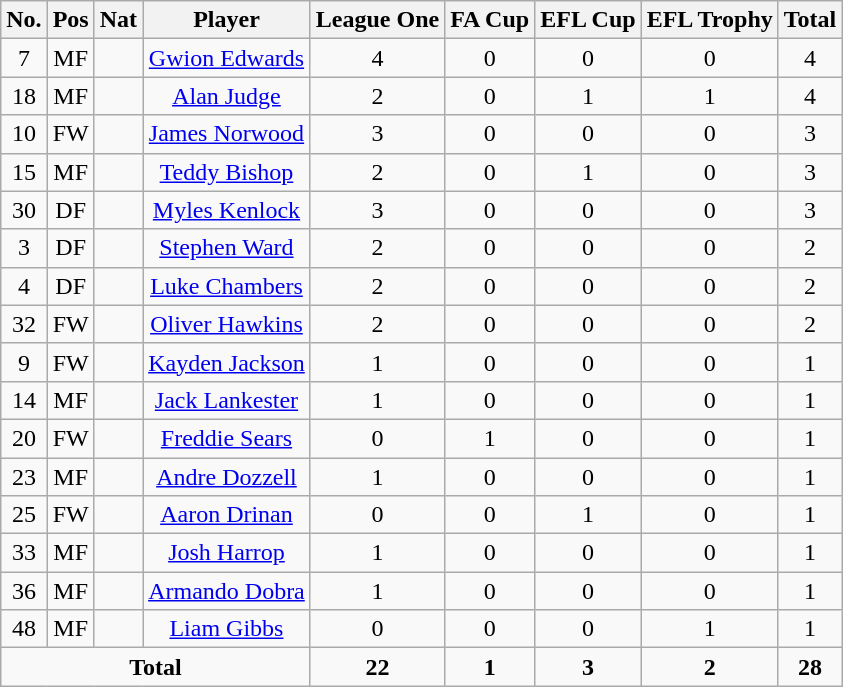<table class="wikitable" style="text-align:center">
<tr>
<th width=0%>No.</th>
<th width=0%>Pos</th>
<th width=0%>Nat</th>
<th width=0%>Player</th>
<th width=0%>League One</th>
<th width=0%>FA Cup</th>
<th width=0%>EFL Cup</th>
<th width=0%>EFL Trophy</th>
<th width=0%>Total</th>
</tr>
<tr>
<td>7</td>
<td>MF</td>
<td align="left"></td>
<td><a href='#'>Gwion Edwards</a></td>
<td>4</td>
<td>0</td>
<td>0</td>
<td>0</td>
<td>4</td>
</tr>
<tr>
<td>18</td>
<td>MF</td>
<td align="left"></td>
<td><a href='#'>Alan Judge</a></td>
<td>2</td>
<td>0</td>
<td>1</td>
<td>1</td>
<td>4</td>
</tr>
<tr>
<td>10</td>
<td>FW</td>
<td align="left"></td>
<td><a href='#'>James Norwood</a></td>
<td>3</td>
<td>0</td>
<td>0</td>
<td>0</td>
<td>3</td>
</tr>
<tr>
<td>15</td>
<td>MF</td>
<td align="left"></td>
<td><a href='#'>Teddy Bishop</a></td>
<td>2</td>
<td>0</td>
<td>1</td>
<td>0</td>
<td>3</td>
</tr>
<tr>
<td>30</td>
<td>DF</td>
<td align="left"></td>
<td><a href='#'>Myles Kenlock</a></td>
<td>3</td>
<td>0</td>
<td>0</td>
<td>0</td>
<td>3</td>
</tr>
<tr>
<td>3</td>
<td>DF</td>
<td align="left"></td>
<td><a href='#'>Stephen Ward</a></td>
<td>2</td>
<td>0</td>
<td>0</td>
<td>0</td>
<td>2</td>
</tr>
<tr>
<td>4</td>
<td>DF</td>
<td align="left"></td>
<td><a href='#'>Luke Chambers</a></td>
<td>2</td>
<td>0</td>
<td>0</td>
<td>0</td>
<td>2</td>
</tr>
<tr>
<td>32</td>
<td>FW</td>
<td align="left"></td>
<td><a href='#'>Oliver Hawkins</a></td>
<td>2</td>
<td>0</td>
<td>0</td>
<td>0</td>
<td>2</td>
</tr>
<tr>
<td>9</td>
<td>FW</td>
<td align="left"></td>
<td><a href='#'>Kayden Jackson</a></td>
<td>1</td>
<td>0</td>
<td>0</td>
<td>0</td>
<td>1</td>
</tr>
<tr>
<td>14</td>
<td>MF</td>
<td align="left"></td>
<td><a href='#'>Jack Lankester</a></td>
<td>1</td>
<td>0</td>
<td>0</td>
<td>0</td>
<td>1</td>
</tr>
<tr>
<td>20</td>
<td>FW</td>
<td align="left"></td>
<td><a href='#'>Freddie Sears</a></td>
<td>0</td>
<td>1</td>
<td>0</td>
<td>0</td>
<td>1</td>
</tr>
<tr>
<td>23</td>
<td>MF</td>
<td align="left"></td>
<td><a href='#'>Andre Dozzell</a></td>
<td>1</td>
<td>0</td>
<td>0</td>
<td>0</td>
<td>1</td>
</tr>
<tr>
<td>25</td>
<td>FW</td>
<td align="left"></td>
<td><a href='#'>Aaron Drinan</a></td>
<td>0</td>
<td>0</td>
<td>1</td>
<td>0</td>
<td>1</td>
</tr>
<tr>
<td>33</td>
<td>MF</td>
<td align="left"></td>
<td><a href='#'>Josh Harrop</a></td>
<td>1</td>
<td>0</td>
<td>0</td>
<td>0</td>
<td>1</td>
</tr>
<tr>
<td>36</td>
<td>MF</td>
<td align="left"></td>
<td><a href='#'>Armando Dobra</a></td>
<td>1</td>
<td>0</td>
<td>0</td>
<td>0</td>
<td>1</td>
</tr>
<tr>
<td>48</td>
<td>MF</td>
<td align="left"></td>
<td><a href='#'>Liam Gibbs</a></td>
<td>0</td>
<td>0</td>
<td>0</td>
<td>1</td>
<td>1</td>
</tr>
<tr>
<td colspan=4><strong>Total</strong></td>
<td><strong>22</strong></td>
<td><strong>1</strong></td>
<td><strong>3</strong></td>
<td><strong>2</strong></td>
<td><strong>28</strong></td>
</tr>
</table>
